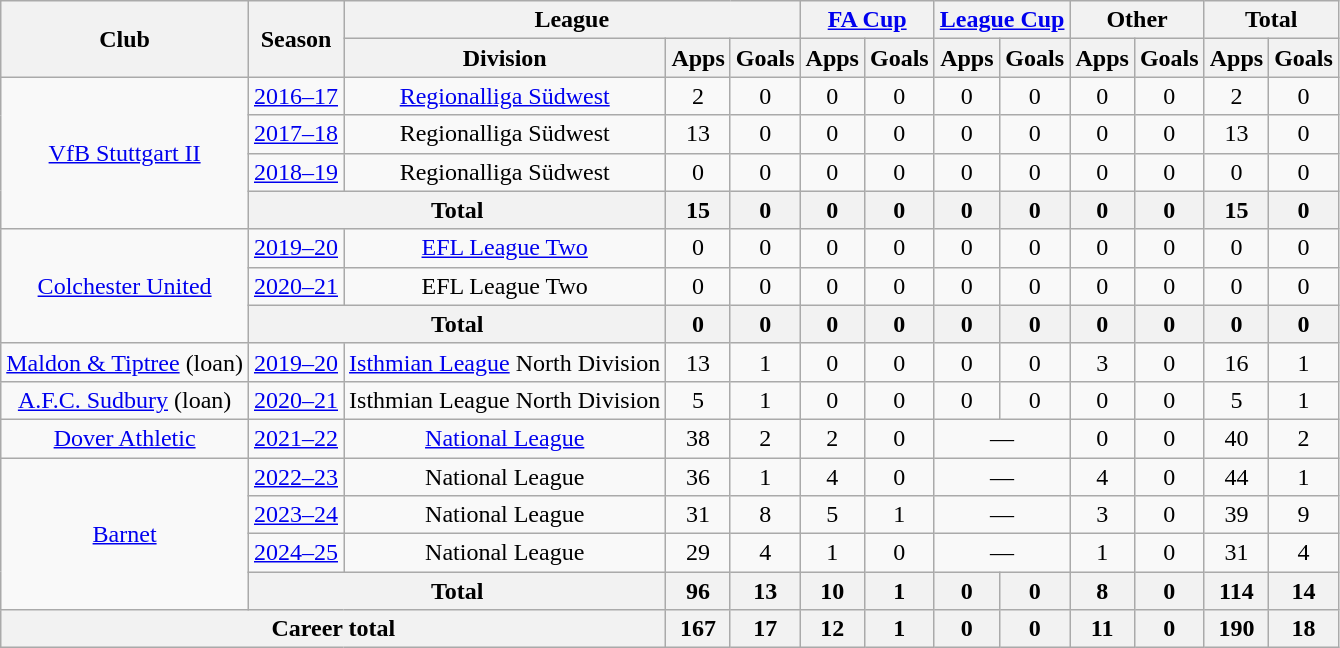<table class="wikitable" style="text-align: center;">
<tr>
<th rowspan=2>Club</th>
<th rowspan=2>Season</th>
<th colspan=3>League</th>
<th colspan=2><a href='#'>FA Cup</a></th>
<th colspan=2><a href='#'>League Cup</a></th>
<th colspan=2>Other</th>
<th colspan=2>Total</th>
</tr>
<tr>
<th>Division</th>
<th>Apps</th>
<th>Goals</th>
<th>Apps</th>
<th>Goals</th>
<th>Apps</th>
<th>Goals</th>
<th>Apps</th>
<th>Goals</th>
<th>Apps</th>
<th>Goals</th>
</tr>
<tr>
<td rowspan="4"><a href='#'>VfB Stuttgart II</a></td>
<td><a href='#'>2016–17</a></td>
<td><a href='#'>Regionalliga Südwest</a></td>
<td>2</td>
<td>0</td>
<td>0</td>
<td>0</td>
<td>0</td>
<td>0</td>
<td>0</td>
<td>0</td>
<td>2</td>
<td>0</td>
</tr>
<tr>
<td><a href='#'>2017–18</a></td>
<td>Regionalliga Südwest</td>
<td>13</td>
<td>0</td>
<td>0</td>
<td>0</td>
<td>0</td>
<td>0</td>
<td>0</td>
<td>0</td>
<td>13</td>
<td>0</td>
</tr>
<tr>
<td><a href='#'>2018–19</a></td>
<td>Regionalliga Südwest</td>
<td>0</td>
<td>0</td>
<td>0</td>
<td>0</td>
<td>0</td>
<td>0</td>
<td>0</td>
<td>0</td>
<td>0</td>
<td>0</td>
</tr>
<tr>
<th colspan=2>Total</th>
<th>15</th>
<th>0</th>
<th>0</th>
<th>0</th>
<th>0</th>
<th>0</th>
<th>0</th>
<th>0</th>
<th>15</th>
<th>0</th>
</tr>
<tr>
<td rowspan="3"><a href='#'>Colchester United</a></td>
<td><a href='#'>2019–20</a></td>
<td><a href='#'>EFL League Two</a></td>
<td>0</td>
<td>0</td>
<td>0</td>
<td>0</td>
<td>0</td>
<td>0</td>
<td>0</td>
<td>0</td>
<td>0</td>
<td>0</td>
</tr>
<tr>
<td><a href='#'>2020–21</a></td>
<td>EFL League Two</td>
<td>0</td>
<td>0</td>
<td>0</td>
<td>0</td>
<td>0</td>
<td>0</td>
<td>0</td>
<td>0</td>
<td>0</td>
<td>0</td>
</tr>
<tr>
<th colspan=2>Total</th>
<th>0</th>
<th>0</th>
<th>0</th>
<th>0</th>
<th>0</th>
<th>0</th>
<th>0</th>
<th>0</th>
<th>0</th>
<th>0</th>
</tr>
<tr>
<td><a href='#'>Maldon & Tiptree</a> (loan)</td>
<td><a href='#'>2019–20</a></td>
<td><a href='#'>Isthmian League</a> North Division</td>
<td>13</td>
<td>1</td>
<td>0</td>
<td>0</td>
<td>0</td>
<td>0</td>
<td>3</td>
<td>0</td>
<td>16</td>
<td>1</td>
</tr>
<tr>
<td><a href='#'>A.F.C. Sudbury</a> (loan)</td>
<td><a href='#'>2020–21</a></td>
<td>Isthmian League North Division</td>
<td>5</td>
<td>1</td>
<td>0</td>
<td>0</td>
<td>0</td>
<td>0</td>
<td>0</td>
<td>0</td>
<td>5</td>
<td>1</td>
</tr>
<tr>
<td><a href='#'>Dover Athletic</a></td>
<td><a href='#'>2021–22</a></td>
<td><a href='#'>National League</a></td>
<td>38</td>
<td>2</td>
<td>2</td>
<td>0</td>
<td colspan="2">—</td>
<td>0</td>
<td>0</td>
<td>40</td>
<td>2</td>
</tr>
<tr>
<td rowspan="4"><a href='#'>Barnet</a></td>
<td><a href='#'>2022–23</a></td>
<td>National League</td>
<td>36</td>
<td>1</td>
<td>4</td>
<td>0</td>
<td colspan="2">—</td>
<td>4</td>
<td>0</td>
<td>44</td>
<td>1</td>
</tr>
<tr>
<td><a href='#'>2023–24</a></td>
<td>National League</td>
<td>31</td>
<td>8</td>
<td>5</td>
<td>1</td>
<td colspan="2">—</td>
<td>3</td>
<td>0</td>
<td>39</td>
<td>9</td>
</tr>
<tr>
<td><a href='#'>2024–25</a></td>
<td>National League</td>
<td>29</td>
<td>4</td>
<td>1</td>
<td>0</td>
<td colspan="2">—</td>
<td>1</td>
<td>0</td>
<td>31</td>
<td>4</td>
</tr>
<tr>
<th colspan=2>Total</th>
<th>96</th>
<th>13</th>
<th>10</th>
<th>1</th>
<th>0</th>
<th>0</th>
<th>8</th>
<th>0</th>
<th>114</th>
<th>14</th>
</tr>
<tr>
<th colspan=3>Career total</th>
<th>167</th>
<th>17</th>
<th>12</th>
<th>1</th>
<th>0</th>
<th>0</th>
<th>11</th>
<th>0</th>
<th>190</th>
<th>18</th>
</tr>
</table>
